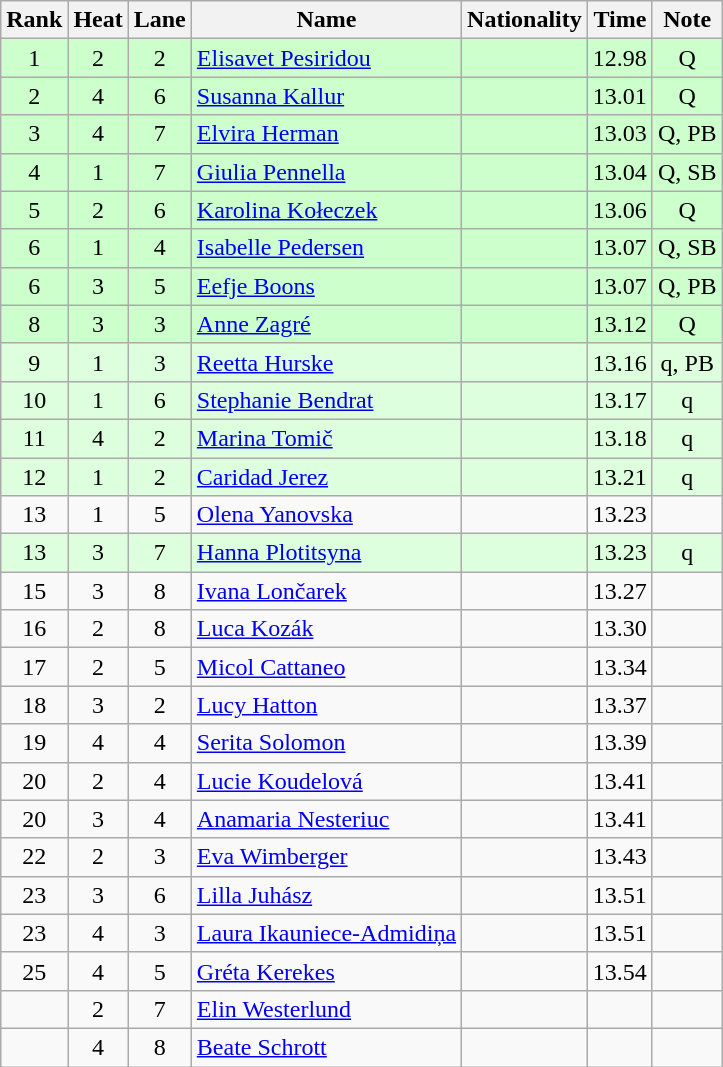<table class="wikitable sortable" style="text-align:center">
<tr>
<th>Rank</th>
<th>Heat</th>
<th>Lane</th>
<th>Name</th>
<th>Nationality</th>
<th>Time</th>
<th>Note</th>
</tr>
<tr bgcolor=ccffcc>
<td>1</td>
<td>2</td>
<td>2</td>
<td align=left><a href='#'>Elisavet Pesiridou</a></td>
<td align=left></td>
<td>12.98</td>
<td>Q</td>
</tr>
<tr bgcolor=ccffcc>
<td>2</td>
<td>4</td>
<td>6</td>
<td align=left><a href='#'>Susanna Kallur</a></td>
<td align=left></td>
<td>13.01</td>
<td>Q</td>
</tr>
<tr bgcolor=ccffcc>
<td>3</td>
<td>4</td>
<td>7</td>
<td align=left><a href='#'>Elvira Herman</a></td>
<td align=left></td>
<td>13.03</td>
<td>Q, PB</td>
</tr>
<tr bgcolor=ccffcc>
<td>4</td>
<td>1</td>
<td>7</td>
<td align=left><a href='#'>Giulia Pennella</a></td>
<td align=left></td>
<td>13.04</td>
<td>Q, SB</td>
</tr>
<tr bgcolor=ccffcc>
<td>5</td>
<td>2</td>
<td>6</td>
<td align=left><a href='#'>Karolina Kołeczek</a></td>
<td align=left></td>
<td>13.06</td>
<td>Q</td>
</tr>
<tr bgcolor=ccffcc>
<td>6</td>
<td>1</td>
<td>4</td>
<td align=left><a href='#'>Isabelle Pedersen</a></td>
<td align=left></td>
<td>13.07</td>
<td>Q, SB</td>
</tr>
<tr bgcolor=ccffcc>
<td>6</td>
<td>3</td>
<td>5</td>
<td align=left><a href='#'>Eefje Boons</a></td>
<td align=left></td>
<td>13.07</td>
<td>Q, PB</td>
</tr>
<tr bgcolor=ccffcc>
<td>8</td>
<td>3</td>
<td>3</td>
<td align=left><a href='#'>Anne Zagré</a></td>
<td align=left></td>
<td>13.12</td>
<td>Q</td>
</tr>
<tr bgcolor=ddffdd>
<td>9</td>
<td>1</td>
<td>3</td>
<td align=left><a href='#'>Reetta Hurske</a></td>
<td align=left></td>
<td>13.16</td>
<td>q, PB</td>
</tr>
<tr bgcolor=ddffdd>
<td>10</td>
<td>1</td>
<td>6</td>
<td align=left><a href='#'>Stephanie Bendrat</a></td>
<td align=left></td>
<td>13.17</td>
<td>q</td>
</tr>
<tr bgcolor=ddffdd>
<td>11</td>
<td>4</td>
<td>2</td>
<td align=left><a href='#'>Marina Tomič</a></td>
<td align=left></td>
<td>13.18</td>
<td>q</td>
</tr>
<tr bgcolor=ddffdd>
<td>12</td>
<td>1</td>
<td>2</td>
<td align=left><a href='#'>Caridad Jerez</a></td>
<td align=left></td>
<td>13.21</td>
<td>q</td>
</tr>
<tr>
<td>13</td>
<td>1</td>
<td>5</td>
<td align=left><a href='#'>Olena Yanovska</a></td>
<td align=left></td>
<td>13.23</td>
<td></td>
</tr>
<tr bgcolor=ddffdd>
<td>13</td>
<td>3</td>
<td>7</td>
<td align=left><a href='#'>Hanna Plotitsyna</a></td>
<td align=left></td>
<td>13.23</td>
<td>q</td>
</tr>
<tr>
<td>15</td>
<td>3</td>
<td>8</td>
<td align=left><a href='#'>Ivana Lončarek</a></td>
<td align=left></td>
<td>13.27</td>
<td></td>
</tr>
<tr>
<td>16</td>
<td>2</td>
<td>8</td>
<td align=left><a href='#'>Luca Kozák</a></td>
<td align=left></td>
<td>13.30</td>
<td></td>
</tr>
<tr>
<td>17</td>
<td>2</td>
<td>5</td>
<td align=left><a href='#'>Micol Cattaneo</a></td>
<td align=left></td>
<td>13.34</td>
<td></td>
</tr>
<tr>
<td>18</td>
<td>3</td>
<td>2</td>
<td align=left><a href='#'>Lucy Hatton</a></td>
<td align=left></td>
<td>13.37</td>
<td></td>
</tr>
<tr>
<td>19</td>
<td>4</td>
<td>4</td>
<td align=left><a href='#'>Serita Solomon</a></td>
<td align=left></td>
<td>13.39</td>
<td></td>
</tr>
<tr>
<td>20</td>
<td>2</td>
<td>4</td>
<td align=left><a href='#'>Lucie Koudelová</a></td>
<td align=left></td>
<td>13.41</td>
<td></td>
</tr>
<tr>
<td>20</td>
<td>3</td>
<td>4</td>
<td align=left><a href='#'>Anamaria Nesteriuc</a></td>
<td align=left></td>
<td>13.41</td>
<td></td>
</tr>
<tr>
<td>22</td>
<td>2</td>
<td>3</td>
<td align=left><a href='#'>Eva Wimberger</a></td>
<td align=left></td>
<td>13.43</td>
<td></td>
</tr>
<tr>
<td>23</td>
<td>3</td>
<td>6</td>
<td align=left><a href='#'>Lilla Juhász</a></td>
<td align=left></td>
<td>13.51</td>
<td></td>
</tr>
<tr>
<td>23</td>
<td>4</td>
<td>3</td>
<td align=left><a href='#'>Laura Ikauniece-Admidiņa</a></td>
<td align=left></td>
<td>13.51</td>
<td></td>
</tr>
<tr>
<td>25</td>
<td>4</td>
<td>5</td>
<td align=left><a href='#'>Gréta Kerekes</a></td>
<td align=left></td>
<td>13.54</td>
<td></td>
</tr>
<tr>
<td></td>
<td>2</td>
<td>7</td>
<td align=left><a href='#'>Elin Westerlund</a></td>
<td align=left></td>
<td></td>
<td></td>
</tr>
<tr>
<td></td>
<td>4</td>
<td>8</td>
<td align=left><a href='#'>Beate Schrott</a></td>
<td align=left></td>
<td></td>
<td></td>
</tr>
</table>
